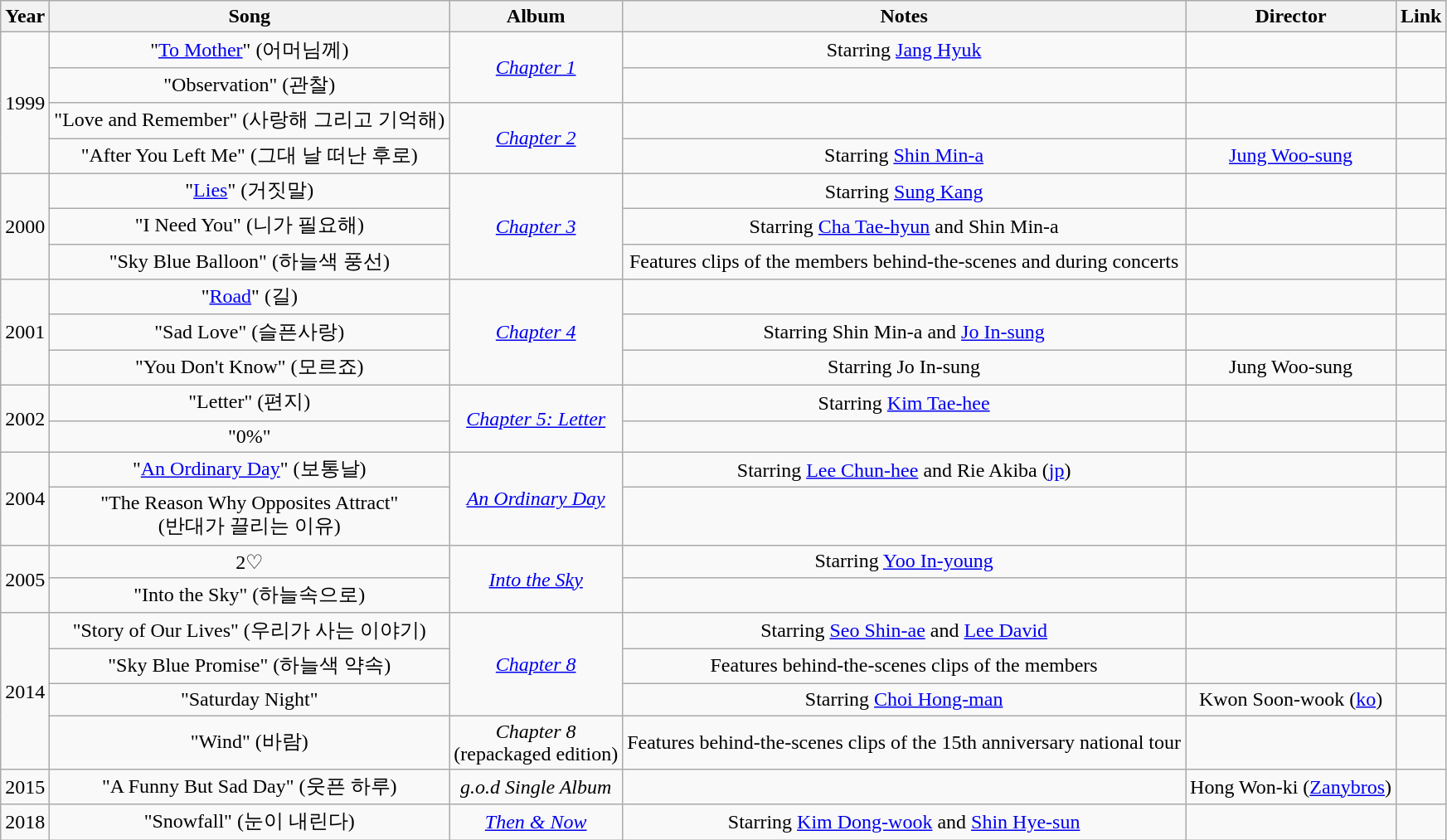<table class="wikitable" style="text-align:center;">
<tr>
<th>Year</th>
<th>Song</th>
<th>Album</th>
<th>Notes</th>
<th>Director</th>
<th>Link</th>
</tr>
<tr>
<td rowspan="4">1999</td>
<td>"<a href='#'>To Mother</a>" (어머님께)</td>
<td rowspan="2"><em><a href='#'>Chapter 1</a></em></td>
<td>Starring <a href='#'>Jang Hyuk</a></td>
<td></td>
<td></td>
</tr>
<tr>
<td>"Observation" (관찰)</td>
<td></td>
<td></td>
<td></td>
</tr>
<tr>
<td>"Love and Remember" (사랑해 그리고 기억해)</td>
<td rowspan="2"><em><a href='#'>Chapter 2</a></em></td>
<td></td>
<td></td>
<td></td>
</tr>
<tr>
<td>"After You Left Me" (그대 날 떠난 후로)</td>
<td>Starring <a href='#'>Shin Min-a</a></td>
<td><a href='#'>Jung Woo-sung</a></td>
<td></td>
</tr>
<tr>
<td rowspan="3">2000</td>
<td>"<a href='#'>Lies</a>" (거짓말)</td>
<td rowspan="3"><em><a href='#'>Chapter 3</a></em></td>
<td>Starring <a href='#'>Sung Kang</a></td>
<td></td>
<td></td>
</tr>
<tr>
<td>"I Need You" (니가 필요해)</td>
<td>Starring <a href='#'>Cha Tae-hyun</a> and Shin Min-a</td>
<td></td>
<td></td>
</tr>
<tr>
<td>"Sky Blue Balloon" (하늘색 풍선)</td>
<td>Features clips of the members behind-the-scenes and during concerts</td>
<td></td>
<td></td>
</tr>
<tr>
<td rowspan="3">2001</td>
<td>"<a href='#'>Road</a>" (길)</td>
<td rowspan="3"><em><a href='#'>Chapter 4</a></em></td>
<td></td>
<td></td>
<td></td>
</tr>
<tr>
<td>"Sad Love" (슬픈사랑)</td>
<td>Starring Shin Min-a and <a href='#'>Jo In-sung</a></td>
<td></td>
<td></td>
</tr>
<tr>
<td>"You Don't Know" (모르죠)</td>
<td>Starring Jo In-sung</td>
<td>Jung Woo-sung</td>
<td></td>
</tr>
<tr>
<td rowspan="2">2002</td>
<td>"Letter" (편지)</td>
<td rowspan="2"><em><a href='#'>Chapter 5: Letter</a></em></td>
<td>Starring <a href='#'>Kim Tae-hee</a></td>
<td></td>
<td></td>
</tr>
<tr>
<td>"0%"</td>
<td></td>
<td></td>
<td></td>
</tr>
<tr>
<td rowspan="2">2004</td>
<td>"<a href='#'>An Ordinary Day</a>" (보통날)</td>
<td rowspan="2"><em><a href='#'>An Ordinary Day</a></em></td>
<td>Starring <a href='#'>Lee Chun-hee</a> and Rie Akiba (<a href='#'>jp</a>)</td>
<td></td>
<td></td>
</tr>
<tr>
<td>"The Reason Why Opposites Attract" <br> (반대가 끌리는 이유)</td>
<td></td>
<td></td>
<td></td>
</tr>
<tr>
<td rowspan="2">2005</td>
<td>2♡</td>
<td rowspan="2"><em><a href='#'>Into the Sky</a></em></td>
<td>Starring <a href='#'>Yoo In-young</a></td>
<td></td>
<td></td>
</tr>
<tr>
<td>"Into the Sky" (하늘속으로)</td>
<td></td>
<td></td>
<td></td>
</tr>
<tr>
<td rowspan="4">2014</td>
<td>"Story of Our Lives" (우리가 사는 이야기)</td>
<td rowspan="3"><em><a href='#'>Chapter 8</a></em></td>
<td>Starring <a href='#'>Seo Shin-ae</a> and <a href='#'>Lee David</a></td>
<td></td>
<td></td>
</tr>
<tr>
<td>"Sky Blue Promise" (하늘색 약속)</td>
<td>Features behind-the-scenes clips of the members</td>
<td></td>
<td></td>
</tr>
<tr>
<td>"Saturday Night"</td>
<td>Starring <a href='#'>Choi Hong-man</a></td>
<td>Kwon Soon-wook (<a href='#'>ko</a>)</td>
<td></td>
</tr>
<tr>
<td>"Wind" (바람)</td>
<td><em>Chapter 8</em><br>(repackaged edition)</td>
<td>Features behind-the-scenes clips of the 15th anniversary national tour</td>
<td></td>
<td></td>
</tr>
<tr>
<td>2015</td>
<td>"A Funny But Sad Day" (웃픈 하루)</td>
<td><em>g.o.d Single Album</em></td>
<td></td>
<td>Hong Won-ki (<a href='#'>Zanybros</a>)</td>
<td></td>
</tr>
<tr>
<td>2018</td>
<td>"Snowfall" (눈이 내린다)</td>
<td><em><a href='#'>Then & Now</a></em></td>
<td>Starring <a href='#'>Kim Dong-wook</a> and <a href='#'>Shin Hye-sun</a></td>
<td></td>
<td></td>
</tr>
</table>
